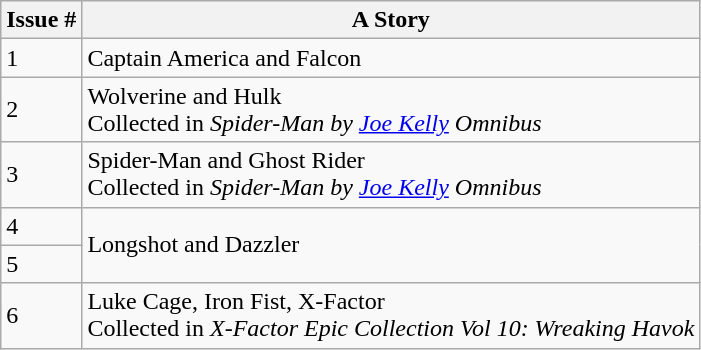<table class="wikitable">
<tr>
<th>Issue #</th>
<th>A Story</th>
</tr>
<tr>
<td>1</td>
<td>Captain America and Falcon</td>
</tr>
<tr>
<td>2</td>
<td>Wolverine and Hulk<br>Collected in <em>Spider-Man by <a href='#'>Joe Kelly</a> Omnibus</em></td>
</tr>
<tr>
<td>3</td>
<td>Spider-Man and Ghost Rider<br>Collected in <em>Spider-Man by <a href='#'>Joe Kelly</a> Omnibus</em></td>
</tr>
<tr>
<td>4</td>
<td rowspan="2">Longshot and Dazzler</td>
</tr>
<tr>
<td>5</td>
</tr>
<tr>
<td>6</td>
<td>Luke Cage, Iron Fist, X-Factor<br>Collected in <em>X-Factor Epic Collection Vol 10: Wreaking Havok</em></td>
</tr>
</table>
